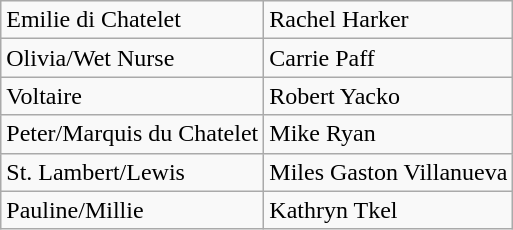<table class="wikitable">
<tr>
<td>Emilie di Chatelet</td>
<td>Rachel Harker</td>
</tr>
<tr>
<td>Olivia/Wet Nurse</td>
<td>Carrie Paff</td>
</tr>
<tr>
<td>Voltaire</td>
<td>Robert Yacko</td>
</tr>
<tr>
<td>Peter/Marquis du Chatelet</td>
<td>Mike Ryan</td>
</tr>
<tr>
<td>St. Lambert/Lewis</td>
<td>Miles Gaston Villanueva</td>
</tr>
<tr>
<td>Pauline/Millie</td>
<td>Kathryn Tkel</td>
</tr>
</table>
